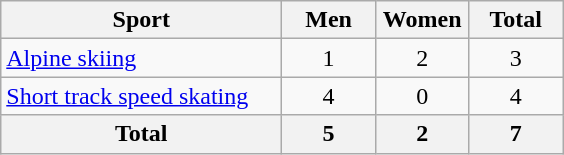<table class="wikitable sortable" style="text-align:center;">
<tr>
<th width=180>Sport</th>
<th width=55>Men</th>
<th width=55>Women</th>
<th width=55>Total</th>
</tr>
<tr>
<td align=left><a href='#'>Alpine skiing</a></td>
<td>1</td>
<td>2</td>
<td>3</td>
</tr>
<tr>
<td align=left><a href='#'>Short track speed skating</a></td>
<td>4</td>
<td>0</td>
<td>4</td>
</tr>
<tr>
<th>Total</th>
<th>5</th>
<th>2</th>
<th>7</th>
</tr>
</table>
